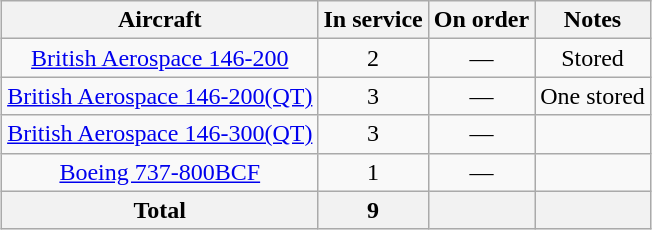<table class="wikitable" style="margin:0.5em auto; text-align:center">
<tr>
<th>Aircraft</th>
<th>In service</th>
<th>On order</th>
<th>Notes</th>
</tr>
<tr>
<td><a href='#'>British Aerospace 146-200</a></td>
<td>2</td>
<td>—</td>
<td>Stored</td>
</tr>
<tr>
<td><a href='#'>British Aerospace 146-200(QT)</a></td>
<td>3</td>
<td>—</td>
<td>One stored</td>
</tr>
<tr>
<td><a href='#'>British Aerospace 146-300(QT)</a></td>
<td>3</td>
<td>—</td>
<td></td>
</tr>
<tr>
<td><a href='#'>Boeing 737-800BCF</a></td>
<td>1</td>
<td>—</td>
<td></td>
</tr>
<tr>
<th>Total</th>
<th>9</th>
<th></th>
<th></th>
</tr>
</table>
